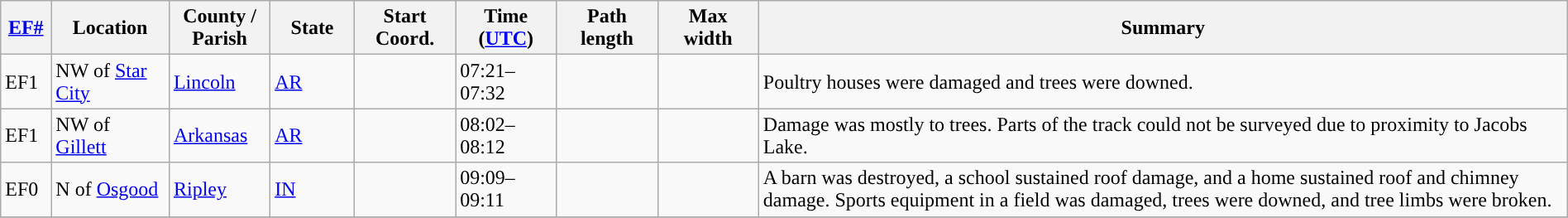<table class="wikitable sortable" style="width:100%;">
<tr>
<th scope="col"  style="width:3%; text-align:center;"><a href='#'>EF#</a></th>
<th scope="col"  style="width:7%; text-align:center;" class="unsortable">Location</th>
<th scope="col"  style="width:6%; text-align:center;" class="unsortable">County / Parish</th>
<th scope="col"  style="width:5%; text-align:center;">State</th>
<th scope="col"  style="width:6%; text-align:center;">Start Coord.</th>
<th scope="col"  style="width:6%; text-align:center;">Time (<a href='#'>UTC</a>)</th>
<th scope="col"  style="width:6%; text-align:center;">Path length</th>
<th scope="col"  style="width:6%; text-align:center;">Max width</th>
<th scope="col" class="unsortable" style="width:48%; text-align:center;">Summary</th>
</tr>
<tr>
<td>EF1</td>
<td>NW of <a href='#'>Star City</a></td>
<td><a href='#'>Lincoln</a></td>
<td><a href='#'>AR</a></td>
<td></td>
<td>07:21–07:32</td>
<td></td>
<td></td>
<td>Poultry houses were damaged and trees were downed.</td>
</tr>
<tr>
<td>EF1</td>
<td>NW of <a href='#'>Gillett</a></td>
<td><a href='#'>Arkansas</a></td>
<td><a href='#'>AR</a></td>
<td></td>
<td>08:02–08:12</td>
<td></td>
<td></td>
<td>Damage was mostly to trees. Parts of the track could not be surveyed due to proximity to Jacobs Lake.</td>
</tr>
<tr>
<td>EF0</td>
<td>N of <a href='#'>Osgood</a></td>
<td><a href='#'>Ripley</a></td>
<td><a href='#'>IN</a></td>
<td></td>
<td>09:09–09:11</td>
<td></td>
<td></td>
<td>A barn was destroyed, a school sustained roof damage, and a home sustained roof and chimney damage. Sports equipment in a field was damaged, trees were downed, and tree limbs were broken.</td>
</tr>
<tr>
</tr>
</table>
